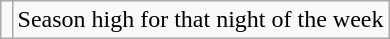<table class="wikitable" style="margin:auto; margin:auto;">
<tr>
<td></td>
<td>Season high for that night of the week</td>
</tr>
</table>
